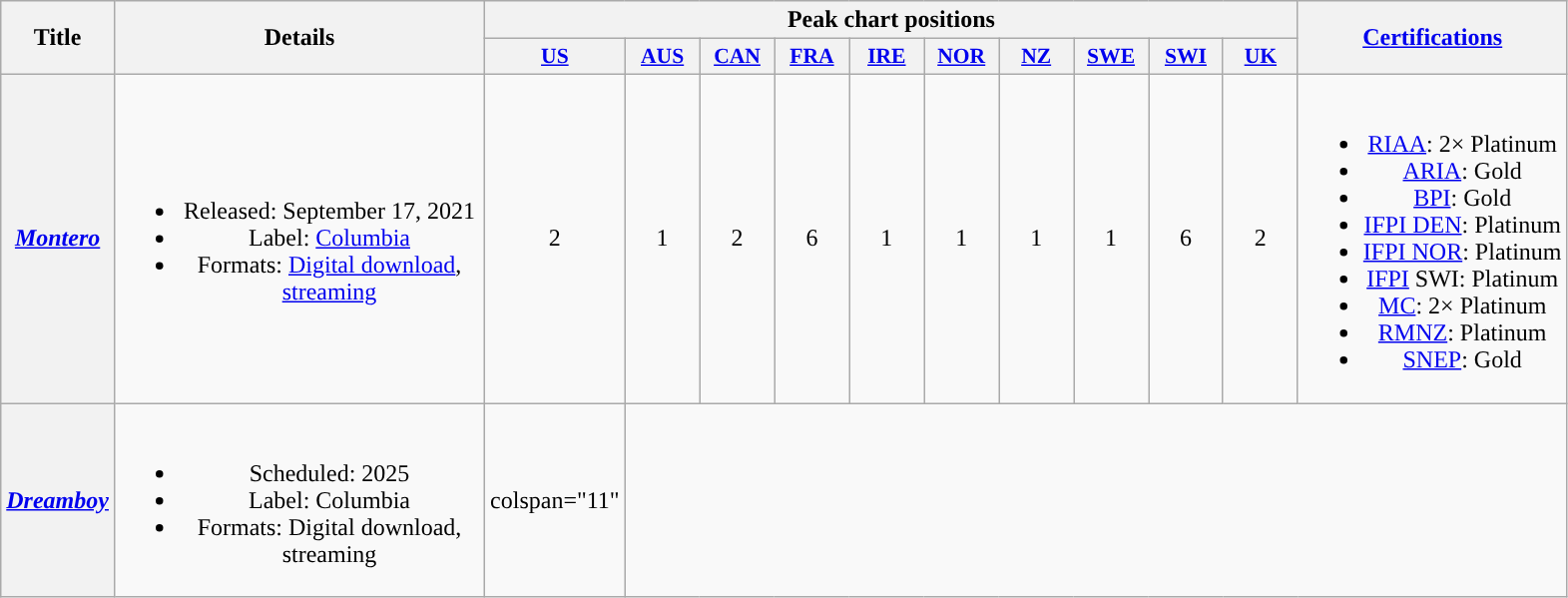<table class="wikitable plainrowheaders" style="text-align:center;">
<tr>
<th scope="col" rowspan="2">Title</th>
<th scope="col" rowspan="2" style="width:15em;">Details</th>
<th scope="col" colspan="10">Peak chart positions</th>
<th scope="col" rowspan="2"><a href='#'>Certifications</a></th>
</tr>
<tr>
<th scope="col" style="width:3em;font-size:90%;"><a href='#'>US</a><br></th>
<th scope="col" style="width:3em;font-size:90%;"><a href='#'>AUS</a><br></th>
<th scope="col" style="width:3em;font-size:90%;"><a href='#'>CAN</a><br></th>
<th scope="col" style="width:3em;font-size:90%;"><a href='#'>FRA</a><br></th>
<th scope="col" style="width:3em;font-size:90%;"><a href='#'>IRE</a><br></th>
<th scope="col" style="width:3em;font-size:90%;"><a href='#'>NOR</a><br></th>
<th scope="col" style="width:3em;font-size:90%;"><a href='#'>NZ</a><br></th>
<th scope="col" style="width:3em;font-size:90%;"><a href='#'>SWE</a><br></th>
<th scope="col" style="width:3em;font-size:90%;"><a href='#'>SWI</a><br></th>
<th scope="col" style="width:3em;font-size:90%;"><a href='#'>UK</a><br></th>
</tr>
<tr>
<th scope="row"><em><a href='#'>Montero</a></em></th>
<td><br><ul><li>Released: September 17, 2021</li><li>Label: <a href='#'>Columbia</a></li><li>Formats: <a href='#'>Digital download</a>, <a href='#'>streaming</a></li></ul></td>
<td>2</td>
<td>1</td>
<td>2</td>
<td>6</td>
<td>1</td>
<td>1</td>
<td>1</td>
<td>1</td>
<td>6</td>
<td>2</td>
<td><br><ul><li><a href='#'>RIAA</a>: 2× Platinum</li><li><a href='#'>ARIA</a>: Gold</li><li><a href='#'>BPI</a>: Gold</li><li><a href='#'>IFPI DEN</a>: Platinum</li><li><a href='#'>IFPI NOR</a>: Platinum</li><li><a href='#'>IFPI</a> SWI: Platinum</li><li><a href='#'>MC</a>: 2× Platinum</li><li><a href='#'>RMNZ</a>: Platinum</li><li><a href='#'>SNEP</a>: Gold</li></ul></td>
</tr>
<tr>
<th scope="row"><em><a href='#'>Dreamboy</a></em></th>
<td><br><ul><li>Scheduled: 2025</li><li>Label: Columbia</li><li>Formats: Digital download, streaming</li></ul></td>
<td>colspan="11" </td>
</tr>
</table>
